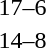<table style="text-align:center">
<tr>
<th width=200></th>
<th width=100></th>
<th width=200></th>
</tr>
<tr>
<td align=right><strong></strong></td>
<td>17–6</td>
<td align=left></td>
</tr>
<tr>
<td align=right><strong></strong></td>
<td>14–8</td>
<td align=left></td>
</tr>
</table>
